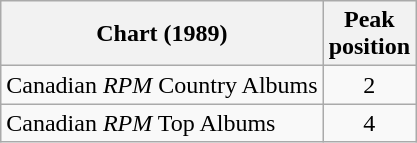<table class="wikitable">
<tr>
<th>Chart (1989)</th>
<th>Peak<br>position</th>
</tr>
<tr>
<td>Canadian <em>RPM</em> Country Albums</td>
<td align="center">2</td>
</tr>
<tr>
<td>Canadian <em>RPM</em> Top Albums</td>
<td align="center">4</td>
</tr>
</table>
